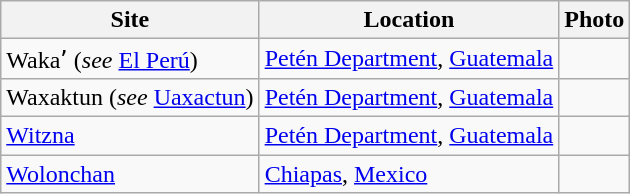<table class="wikitable sortable" align="left" style="margin: 1em auto 1em auto">
<tr>
<th>Site</th>
<th>Location</th>
<th>Photo</th>
</tr>
<tr>
<td>Wakaʼ (<em>see</em> <a href='#'>El Perú</a>)</td>
<td><a href='#'>Petén Department</a>, <a href='#'>Guatemala</a></td>
<td></td>
</tr>
<tr>
<td>Waxaktun (<em>see</em> <a href='#'>Uaxactun</a>)</td>
<td><a href='#'>Petén Department</a>, <a href='#'>Guatemala</a></td>
<td></td>
</tr>
<tr>
<td><a href='#'>Witzna</a></td>
<td><a href='#'>Petén Department</a>, <a href='#'>Guatemala</a></td>
<td></td>
</tr>
<tr>
<td><a href='#'>Wolonchan</a></td>
<td><a href='#'>Chiapas</a>, <a href='#'>Mexico</a></td>
<td></td>
</tr>
</table>
